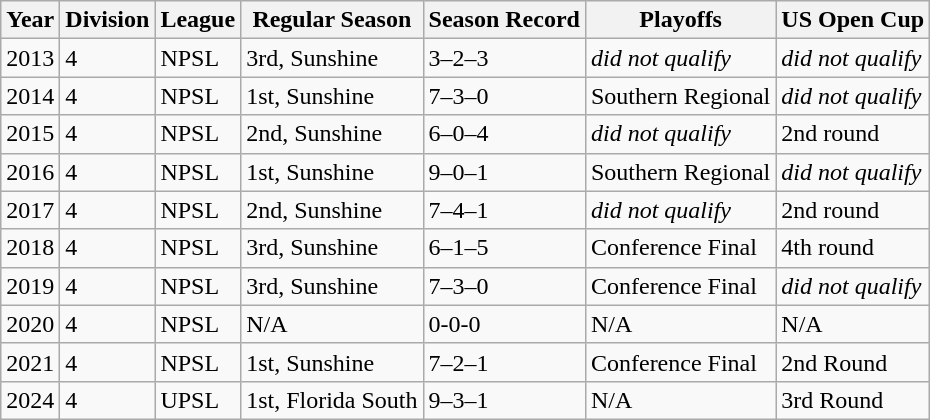<table class="wikitable">
<tr>
<th>Year</th>
<th>Division</th>
<th>League</th>
<th>Regular Season</th>
<th>Season Record</th>
<th>Playoffs</th>
<th>US Open Cup</th>
</tr>
<tr>
<td>2013</td>
<td>4</td>
<td>NPSL</td>
<td>3rd, Sunshine</td>
<td>3–2–3</td>
<td><em>did not qualify</em></td>
<td><em>did not qualify</em></td>
</tr>
<tr>
<td>2014</td>
<td>4</td>
<td>NPSL</td>
<td>1st, Sunshine</td>
<td>7–3–0</td>
<td>Southern Regional</td>
<td><em>did not qualify</em></td>
</tr>
<tr>
<td>2015</td>
<td>4</td>
<td>NPSL</td>
<td>2nd, Sunshine</td>
<td>6–0–4</td>
<td><em>did not qualify</em></td>
<td>2nd round</td>
</tr>
<tr>
<td>2016</td>
<td>4</td>
<td>NPSL</td>
<td>1st, Sunshine</td>
<td>9–0–1</td>
<td>Southern Regional</td>
<td><em>did not qualify</em></td>
</tr>
<tr>
<td>2017</td>
<td>4</td>
<td>NPSL</td>
<td>2nd, Sunshine</td>
<td>7–4–1</td>
<td><em>did not qualify</em></td>
<td>2nd round</td>
</tr>
<tr>
<td>2018</td>
<td>4</td>
<td>NPSL</td>
<td>3rd, Sunshine</td>
<td>6–1–5</td>
<td>Conference Final</td>
<td>4th round</td>
</tr>
<tr>
<td>2019</td>
<td>4</td>
<td>NPSL</td>
<td>3rd, Sunshine</td>
<td>7–3–0</td>
<td>Conference Final</td>
<td><em>did not qualify</em></td>
</tr>
<tr>
<td>2020</td>
<td>4</td>
<td>NPSL</td>
<td>N/A</td>
<td>0-0-0</td>
<td>N/A</td>
<td>N/A</td>
</tr>
<tr>
<td>2021</td>
<td>4</td>
<td>NPSL</td>
<td>1st, Sunshine</td>
<td>7–2–1</td>
<td>Conference Final</td>
<td>2nd Round</td>
</tr>
<tr>
<td>2024</td>
<td>4</td>
<td>UPSL</td>
<td>1st, Florida South</td>
<td>9–3–1</td>
<td>N/A</td>
<td>3rd Round</td>
</tr>
</table>
